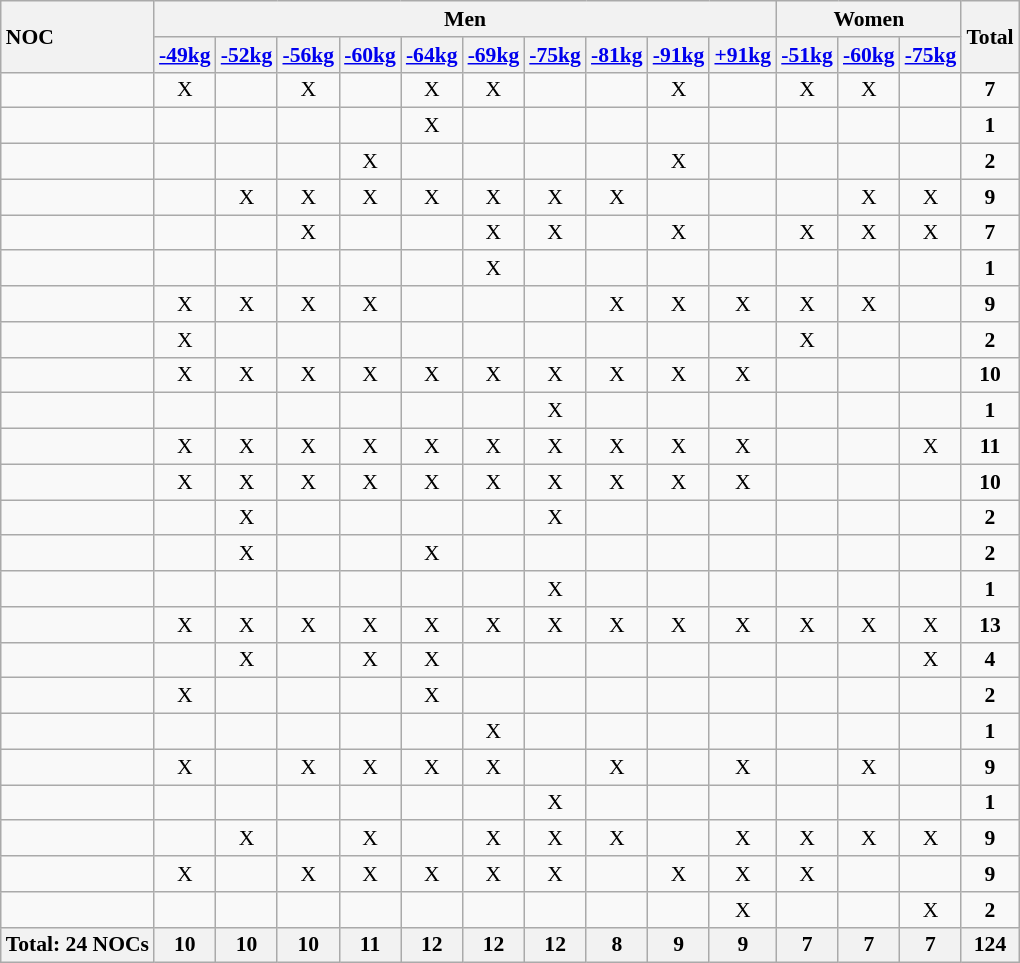<table class="wikitable" style="text-align:center; font-size:90%">
<tr>
<th rowspan="2" style="text-align:left;">NOC</th>
<th colspan="10">Men</th>
<th colspan="3">Women</th>
<th rowspan="2">Total</th>
</tr>
<tr>
<th><a href='#'>-49kg</a></th>
<th><a href='#'>-52kg</a></th>
<th><a href='#'>-56kg</a></th>
<th><a href='#'>-60kg</a></th>
<th><a href='#'>-64kg</a></th>
<th><a href='#'>-69kg</a></th>
<th><a href='#'>-75kg</a></th>
<th><a href='#'>-81kg</a></th>
<th><a href='#'>-91kg</a></th>
<th><a href='#'>+91kg</a></th>
<th><a href='#'>-51kg</a></th>
<th><a href='#'>-60kg</a></th>
<th><a href='#'>-75kg</a></th>
</tr>
<tr>
<td style="text-align:left;"></td>
<td>X</td>
<td></td>
<td>X</td>
<td></td>
<td>X</td>
<td>X</td>
<td></td>
<td></td>
<td>X</td>
<td></td>
<td>X</td>
<td>X</td>
<td></td>
<td><strong>7</strong></td>
</tr>
<tr>
<td style="text-align:left;"></td>
<td></td>
<td></td>
<td></td>
<td></td>
<td>X</td>
<td></td>
<td></td>
<td></td>
<td></td>
<td></td>
<td></td>
<td></td>
<td></td>
<td><strong>1</strong></td>
</tr>
<tr>
<td style="text-align:left;"></td>
<td></td>
<td></td>
<td></td>
<td>X</td>
<td></td>
<td></td>
<td></td>
<td></td>
<td>X</td>
<td></td>
<td></td>
<td></td>
<td></td>
<td><strong>2</strong></td>
</tr>
<tr>
<td style="text-align:left;"></td>
<td></td>
<td>X</td>
<td>X</td>
<td>X</td>
<td>X</td>
<td>X</td>
<td>X</td>
<td>X</td>
<td></td>
<td></td>
<td></td>
<td>X</td>
<td>X</td>
<td><strong>9</strong></td>
</tr>
<tr>
<td style="text-align:left;"></td>
<td></td>
<td></td>
<td>X</td>
<td></td>
<td></td>
<td>X</td>
<td>X</td>
<td></td>
<td>X</td>
<td></td>
<td>X</td>
<td>X</td>
<td>X</td>
<td><strong>7</strong></td>
</tr>
<tr>
<td style="text-align:left;"></td>
<td></td>
<td></td>
<td></td>
<td></td>
<td></td>
<td>X</td>
<td></td>
<td></td>
<td></td>
<td></td>
<td></td>
<td></td>
<td></td>
<td><strong>1</strong></td>
</tr>
<tr>
<td style="text-align:left;"></td>
<td>X</td>
<td>X</td>
<td>X</td>
<td>X</td>
<td></td>
<td></td>
<td></td>
<td>X</td>
<td>X</td>
<td>X</td>
<td>X</td>
<td>X</td>
<td></td>
<td><strong>9</strong></td>
</tr>
<tr>
<td style="text-align:left;"></td>
<td>X</td>
<td></td>
<td></td>
<td></td>
<td></td>
<td></td>
<td></td>
<td></td>
<td></td>
<td></td>
<td>X</td>
<td></td>
<td></td>
<td><strong>2</strong></td>
</tr>
<tr>
<td style="text-align:left;"></td>
<td>X</td>
<td>X</td>
<td>X</td>
<td>X</td>
<td>X</td>
<td>X</td>
<td>X</td>
<td>X</td>
<td>X</td>
<td>X</td>
<td></td>
<td></td>
<td></td>
<td><strong>10</strong></td>
</tr>
<tr>
<td style="text-align:left;"></td>
<td></td>
<td></td>
<td></td>
<td></td>
<td></td>
<td></td>
<td>X</td>
<td></td>
<td></td>
<td></td>
<td></td>
<td></td>
<td></td>
<td><strong>1</strong></td>
</tr>
<tr>
<td style="text-align:left;"></td>
<td>X</td>
<td>X</td>
<td>X</td>
<td>X</td>
<td>X</td>
<td>X</td>
<td>X</td>
<td>X</td>
<td>X</td>
<td>X</td>
<td></td>
<td></td>
<td>X</td>
<td><strong>11</strong></td>
</tr>
<tr>
<td style="text-align:left;"></td>
<td>X</td>
<td>X</td>
<td>X</td>
<td>X</td>
<td>X</td>
<td>X</td>
<td>X</td>
<td>X</td>
<td>X</td>
<td>X</td>
<td></td>
<td></td>
<td></td>
<td><strong>10</strong></td>
</tr>
<tr>
<td style="text-align:left;"></td>
<td></td>
<td>X</td>
<td></td>
<td></td>
<td></td>
<td></td>
<td>X</td>
<td></td>
<td></td>
<td></td>
<td></td>
<td></td>
<td></td>
<td><strong>2</strong></td>
</tr>
<tr>
<td style="text-align:left;"></td>
<td></td>
<td>X</td>
<td></td>
<td></td>
<td>X</td>
<td></td>
<td></td>
<td></td>
<td></td>
<td></td>
<td></td>
<td></td>
<td></td>
<td><strong>2</strong></td>
</tr>
<tr>
<td style="text-align:left;"></td>
<td></td>
<td></td>
<td></td>
<td></td>
<td></td>
<td></td>
<td>X</td>
<td></td>
<td></td>
<td></td>
<td></td>
<td></td>
<td></td>
<td><strong>1</strong></td>
</tr>
<tr>
<td style="text-align:left;"></td>
<td>X</td>
<td>X</td>
<td>X</td>
<td>X</td>
<td>X</td>
<td>X</td>
<td>X</td>
<td>X</td>
<td>X</td>
<td>X</td>
<td>X</td>
<td>X</td>
<td>X</td>
<td><strong>13</strong></td>
</tr>
<tr>
<td style="text-align:left;"></td>
<td></td>
<td>X</td>
<td></td>
<td>X</td>
<td>X</td>
<td></td>
<td></td>
<td></td>
<td></td>
<td></td>
<td></td>
<td></td>
<td>X</td>
<td><strong>4</strong></td>
</tr>
<tr>
<td style="text-align:left;"></td>
<td>X</td>
<td></td>
<td></td>
<td></td>
<td>X</td>
<td></td>
<td></td>
<td></td>
<td></td>
<td></td>
<td></td>
<td></td>
<td></td>
<td><strong>2</strong></td>
</tr>
<tr>
<td style="text-align:left;"></td>
<td></td>
<td></td>
<td></td>
<td></td>
<td></td>
<td>X</td>
<td></td>
<td></td>
<td></td>
<td></td>
<td></td>
<td></td>
<td></td>
<td><strong>1</strong></td>
</tr>
<tr>
<td style="text-align:left;"></td>
<td>X</td>
<td></td>
<td>X</td>
<td>X</td>
<td>X</td>
<td>X</td>
<td></td>
<td>X</td>
<td></td>
<td>X</td>
<td></td>
<td>X</td>
<td></td>
<td><strong>9</strong></td>
</tr>
<tr>
<td style="text-align:left;"></td>
<td></td>
<td></td>
<td></td>
<td></td>
<td></td>
<td></td>
<td>X</td>
<td></td>
<td></td>
<td></td>
<td></td>
<td></td>
<td></td>
<td><strong>1</strong></td>
</tr>
<tr>
<td style="text-align:left;"></td>
<td></td>
<td>X</td>
<td></td>
<td>X</td>
<td></td>
<td>X</td>
<td>X</td>
<td>X</td>
<td></td>
<td>X</td>
<td>X</td>
<td>X</td>
<td>X</td>
<td><strong>9</strong></td>
</tr>
<tr>
<td style="text-align:left;"></td>
<td>X</td>
<td></td>
<td>X</td>
<td>X</td>
<td>X</td>
<td>X</td>
<td>X</td>
<td></td>
<td>X</td>
<td>X</td>
<td>X</td>
<td></td>
<td></td>
<td><strong>9</strong></td>
</tr>
<tr>
<td style="text-align:left;"></td>
<td></td>
<td></td>
<td></td>
<td></td>
<td></td>
<td></td>
<td></td>
<td></td>
<td></td>
<td>X</td>
<td></td>
<td></td>
<td>X</td>
<td><strong>2</strong></td>
</tr>
<tr>
<th>Total: 24 NOCs</th>
<th>10</th>
<th>10</th>
<th>10</th>
<th>11</th>
<th>12</th>
<th>12</th>
<th>12</th>
<th>8</th>
<th>9</th>
<th>9</th>
<th>7</th>
<th>7</th>
<th>7</th>
<th>124</th>
</tr>
</table>
